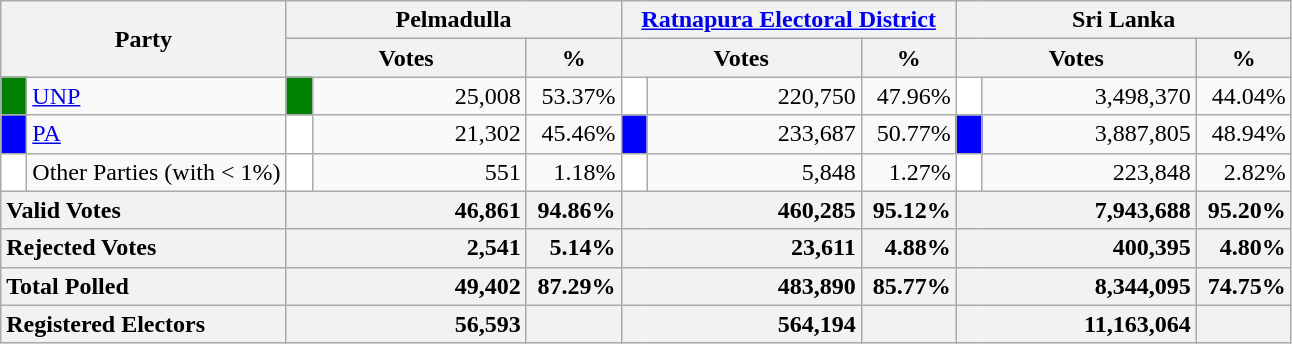<table class="wikitable">
<tr>
<th colspan="2" width="144px"rowspan="2">Party</th>
<th colspan="3" width="216px">Pelmadulla</th>
<th colspan="3" width="216px"><a href='#'>Ratnapura Electoral District</a></th>
<th colspan="3" width="216px">Sri Lanka</th>
</tr>
<tr>
<th colspan="2" width="144px">Votes</th>
<th>%</th>
<th colspan="2" width="144px">Votes</th>
<th>%</th>
<th colspan="2" width="144px">Votes</th>
<th>%</th>
</tr>
<tr>
<td style="background-color:green;" width="10px"></td>
<td style="text-align:left;"><a href='#'>UNP</a></td>
<td style="background-color:green;" width="10px"></td>
<td style="text-align:right;">25,008</td>
<td style="text-align:right;">53.37%</td>
<td style="background-color:white;" width="10px"></td>
<td style="text-align:right;">220,750</td>
<td style="text-align:right;">47.96%</td>
<td style="background-color:white;" width="10px"></td>
<td style="text-align:right;">3,498,370</td>
<td style="text-align:right;">44.04%</td>
</tr>
<tr>
<td style="background-color:blue;" width="10px"></td>
<td style="text-align:left;"><a href='#'>PA</a></td>
<td style="background-color:white;" width="10px"></td>
<td style="text-align:right;">21,302</td>
<td style="text-align:right;">45.46%</td>
<td style="background-color:blue;" width="10px"></td>
<td style="text-align:right;">233,687</td>
<td style="text-align:right;">50.77%</td>
<td style="background-color:blue;" width="10px"></td>
<td style="text-align:right;">3,887,805</td>
<td style="text-align:right;">48.94%</td>
</tr>
<tr>
<td style="background-color:white;" width="10px"></td>
<td style="text-align:left;">Other Parties (with < 1%)</td>
<td style="background-color:white;" width="10px"></td>
<td style="text-align:right;">551</td>
<td style="text-align:right;">1.18%</td>
<td style="background-color:white;" width="10px"></td>
<td style="text-align:right;">5,848</td>
<td style="text-align:right;">1.27%</td>
<td style="background-color:white;" width="10px"></td>
<td style="text-align:right;">223,848</td>
<td style="text-align:right;">2.82%</td>
</tr>
<tr>
<th colspan="2" width="144px"style="text-align:left;">Valid Votes</th>
<th style="text-align:right;"colspan="2" width="144px">46,861</th>
<th style="text-align:right;">94.86%</th>
<th style="text-align:right;"colspan="2" width="144px">460,285</th>
<th style="text-align:right;">95.12%</th>
<th style="text-align:right;"colspan="2" width="144px">7,943,688</th>
<th style="text-align:right;">95.20%</th>
</tr>
<tr>
<th colspan="2" width="144px"style="text-align:left;">Rejected Votes</th>
<th style="text-align:right;"colspan="2" width="144px">2,541</th>
<th style="text-align:right;">5.14%</th>
<th style="text-align:right;"colspan="2" width="144px">23,611</th>
<th style="text-align:right;">4.88%</th>
<th style="text-align:right;"colspan="2" width="144px">400,395</th>
<th style="text-align:right;">4.80%</th>
</tr>
<tr>
<th colspan="2" width="144px"style="text-align:left;">Total Polled</th>
<th style="text-align:right;"colspan="2" width="144px">49,402</th>
<th style="text-align:right;">87.29%</th>
<th style="text-align:right;"colspan="2" width="144px">483,890</th>
<th style="text-align:right;">85.77%</th>
<th style="text-align:right;"colspan="2" width="144px">8,344,095</th>
<th style="text-align:right;">74.75%</th>
</tr>
<tr>
<th colspan="2" width="144px"style="text-align:left;">Registered Electors</th>
<th style="text-align:right;"colspan="2" width="144px">56,593</th>
<th></th>
<th style="text-align:right;"colspan="2" width="144px">564,194</th>
<th></th>
<th style="text-align:right;"colspan="2" width="144px">11,163,064</th>
<th></th>
</tr>
</table>
